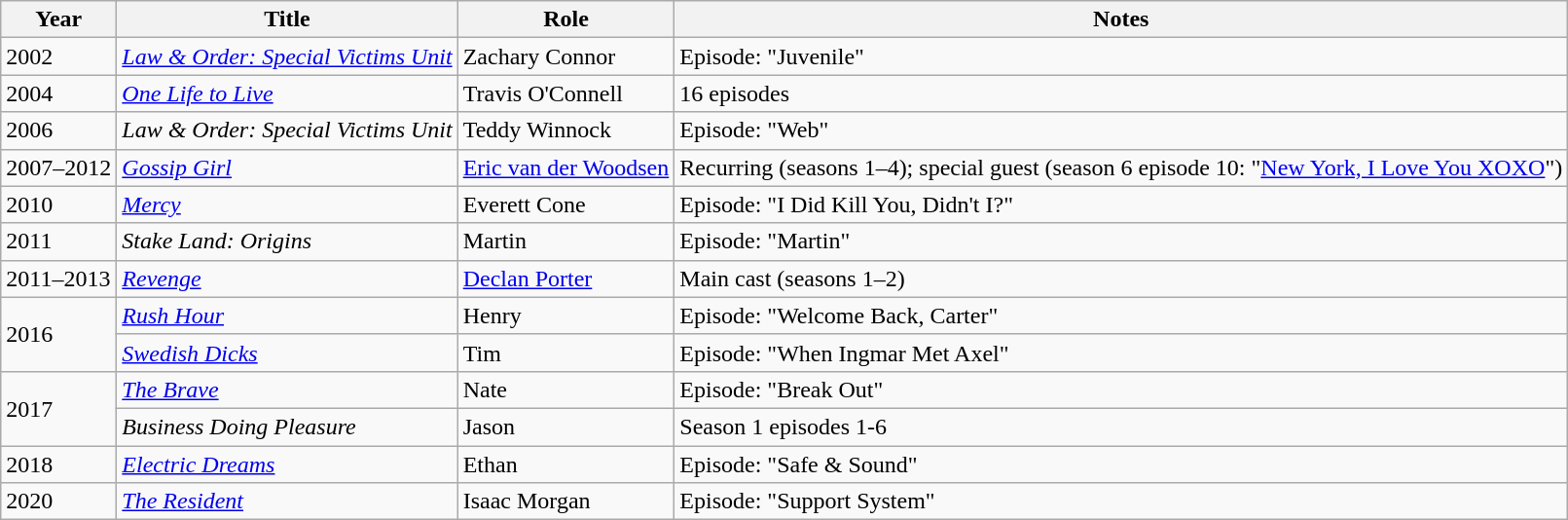<table class="wikitable sortable">
<tr>
<th>Year</th>
<th>Title</th>
<th>Role</th>
<th class="unsortable">Notes</th>
</tr>
<tr>
<td>2002</td>
<td><em><a href='#'>Law & Order: Special Victims Unit</a></em></td>
<td>Zachary Connor</td>
<td>Episode: "Juvenile"</td>
</tr>
<tr>
<td>2004</td>
<td><em><a href='#'>One Life to Live</a></em></td>
<td>Travis O'Connell</td>
<td>16 episodes</td>
</tr>
<tr>
<td>2006</td>
<td><em>Law & Order: Special Victims Unit</em></td>
<td>Teddy Winnock</td>
<td>Episode: "Web"</td>
</tr>
<tr>
<td>2007–2012</td>
<td><em><a href='#'>Gossip Girl</a></em></td>
<td><a href='#'>Eric van der Woodsen</a></td>
<td>Recurring (seasons 1–4); special guest (season 6 episode 10: "<a href='#'>New York, I Love You XOXO</a>")</td>
</tr>
<tr>
<td>2010</td>
<td><em><a href='#'>Mercy</a></em></td>
<td>Everett Cone</td>
<td>Episode: "I Did Kill You, Didn't I?"</td>
</tr>
<tr>
<td>2011</td>
<td><em>Stake Land: Origins</em></td>
<td>Martin</td>
<td>Episode: "Martin"</td>
</tr>
<tr>
<td>2011–2013</td>
<td><em><a href='#'>Revenge</a></em></td>
<td><a href='#'>Declan Porter</a></td>
<td>Main cast (seasons 1–2)</td>
</tr>
<tr>
<td rowspan="2">2016</td>
<td><em><a href='#'>Rush Hour</a></em></td>
<td>Henry</td>
<td>Episode: "Welcome Back, Carter"</td>
</tr>
<tr>
<td><em><a href='#'>Swedish Dicks</a></em></td>
<td>Tim</td>
<td>Episode: "When Ingmar Met Axel"</td>
</tr>
<tr>
<td rowspan="2">2017</td>
<td data-sort-value="Brave, The"><em><a href='#'>The Brave</a></em></td>
<td>Nate</td>
<td>Episode: "Break Out"</td>
</tr>
<tr>
<td><em>Business Doing Pleasure</em></td>
<td>Jason</td>
<td>Season 1 episodes 1-6</td>
</tr>
<tr>
<td>2018</td>
<td><em><a href='#'>Electric Dreams</a></em></td>
<td>Ethan</td>
<td>Episode: "Safe & Sound"</td>
</tr>
<tr>
<td>2020</td>
<td data-sort-value="Resident, The"><em><a href='#'>The Resident</a></em></td>
<td>Isaac Morgan</td>
<td>Episode: "Support System"</td>
</tr>
</table>
